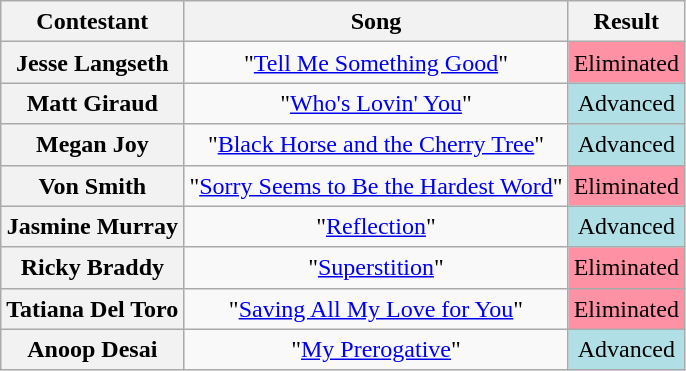<table class="wikitable" style="text-align:center; line-height:20px;">
<tr>
<th scope="col">Contestant</th>
<th scope="col">Song</th>
<th scope="col">Result</th>
</tr>
<tr>
<th scope="row">Jesse Langseth</th>
<td>"<a href='#'>Tell Me Something Good</a>"</td>
<td bgcolor="FF91A4">Eliminated</td>
</tr>
<tr>
<th scope="row">Matt Giraud</th>
<td>"<a href='#'>Who's Lovin' You</a>"</td>
<td style="background:#B0E0E6;">Advanced</td>
</tr>
<tr>
<th scope="row">Megan Joy</th>
<td>"<a href='#'>Black Horse and the Cherry Tree</a>"</td>
<td style="background:#B0E0E6;">Advanced</td>
</tr>
<tr>
<th scope="row">Von Smith</th>
<td>"<a href='#'>Sorry Seems to Be the Hardest Word</a>"</td>
<td bgcolor="FF91A4">Eliminated</td>
</tr>
<tr>
<th scope="row">Jasmine Murray</th>
<td>"<a href='#'>Reflection</a>"</td>
<td style="background:#B0E0E6;">Advanced</td>
</tr>
<tr>
<th scope="row">Ricky Braddy</th>
<td>"<a href='#'>Superstition</a>"</td>
<td bgcolor="FF91A4">Eliminated</td>
</tr>
<tr>
<th scope="row">Tatiana Del Toro</th>
<td>"<a href='#'>Saving All My Love for You</a>"</td>
<td bgcolor="FF91A4">Eliminated</td>
</tr>
<tr>
<th scope="row">Anoop Desai</th>
<td>"<a href='#'>My Prerogative</a>"</td>
<td style="background:#B0E0E6;">Advanced</td>
</tr>
</table>
